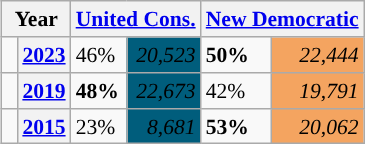<table class="wikitable" style="float:right; width:400; font-size:90%; margin-left:1em;">
<tr>
<th colspan="2" scope="col">Year</th>
<th colspan="2" scope="col"><a href='#'>United Cons.</a></th>
<th colspan="2" scope="col"><a href='#'>New Democratic</a></th>
</tr>
<tr>
<td style="width: 0.25em; background-color: "></td>
<th><a href='#'>2023</a></th>
<td><span>46%</span></td>
<td style="text-align:right; background:#005D7C;"><span><em>20,523</em></span></td>
<td><strong>50%</strong></td>
<td style="text-align:right; background:#F4A460;"><em>22,444</em></td>
</tr>
<tr>
<td style="width: 0.25em; background-color: "></td>
<th><a href='#'>2019</a></th>
<td><span><strong>48%</strong></span></td>
<td style="text-align:right; background:#005D7C;"><span><em>22,673</em></span></td>
<td>42%</td>
<td style="text-align:right; background:#F4A460;"><em>19,791</em></td>
</tr>
<tr>
<td style="width: 0.25em; background-color: "></td>
<th><a href='#'>2015</a></th>
<td><span>23%</span></td>
<td style="text-align:right; background:#005D7C;"><span><em>8,681</em></span></td>
<td><strong>53%</strong></td>
<td style="text-align:right; background:#F4A460;"><em>20,062</em></td>
</tr>
</table>
